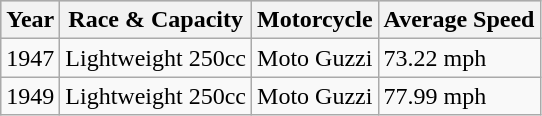<table class="wikitable">
<tr style="background:#CCCCCC;">
<th>Year</th>
<th>Race & Capacity</th>
<th>Motorcycle</th>
<th>Average Speed</th>
</tr>
<tr>
<td>1947</td>
<td>Lightweight 250cc</td>
<td>Moto Guzzi</td>
<td>73.22 mph</td>
</tr>
<tr>
<td>1949</td>
<td>Lightweight 250cc</td>
<td>Moto Guzzi</td>
<td>77.99 mph</td>
</tr>
</table>
